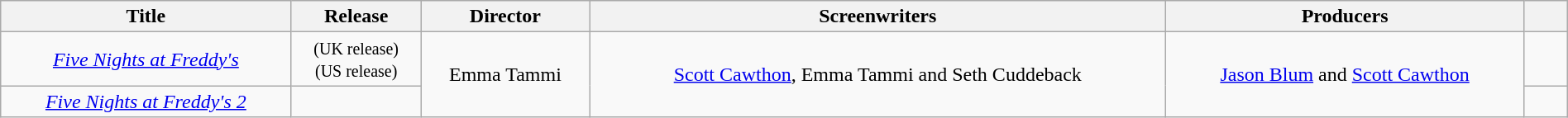<table class="wikitable plainrowheaders sortable" style="text-align:center" border="1" width="100%">
<tr>
<th scope="col">Title</th>
<th scope="col">Release</th>
<th scope="col">Director</th>
<th scope="col">Screenwriters</th>
<th scope="col">Producers</th>
<th scope="col" style="width:28px"></th>
</tr>
<tr>
<td><em><a href='#'>Five Nights at Freddy's</a></em></td>
<td> <small>(UK release)</small><br> <small>(US release)</small></td>
<td rowspan="2">Emma Tammi</td>
<td rowspan="2"><a href='#'>Scott Cawthon</a>, Emma Tammi and Seth Cuddeback</td>
<td rowspan="2"><a href='#'>Jason Blum</a> and <a href='#'>Scott Cawthon</a></td>
<td></td>
</tr>
<tr>
<td><em><a href='#'>Five Nights at Freddy's 2</a></em></td>
<td></td>
<td></td>
</tr>
</table>
